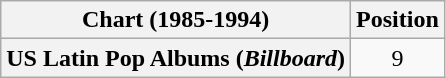<table class="wikitable plainrowheaders">
<tr>
<th scope="col">Chart (1985-1994)</th>
<th scope="col">Position</th>
</tr>
<tr>
<th scope="row">US Latin Pop Albums (<em>Billboard</em>)</th>
<td align="center">9</td>
</tr>
</table>
